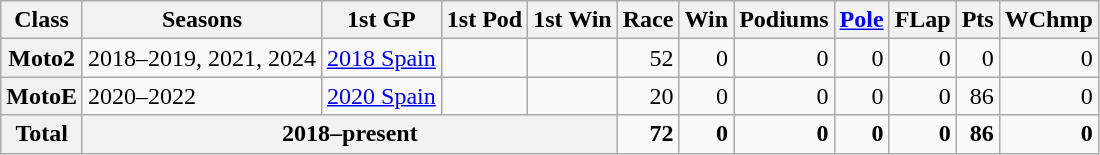<table class="wikitable" style="text-align:right;">
<tr>
<th>Class</th>
<th>Seasons</th>
<th>1st GP</th>
<th>1st Pod</th>
<th>1st Win</th>
<th>Race</th>
<th>Win</th>
<th>Podiums</th>
<th><a href='#'>Pole</a></th>
<th>FLap</th>
<th>Pts</th>
<th>WChmp</th>
</tr>
<tr>
<th>Moto2</th>
<td>2018–2019, 2021, 2024</td>
<td style="text-align:left;"><a href='#'>2018 Spain</a></td>
<td></td>
<td></td>
<td>52</td>
<td>0</td>
<td>0</td>
<td>0</td>
<td>0</td>
<td>0</td>
<td>0</td>
</tr>
<tr>
<th>MotoE</th>
<td style="text-align:left;">2020–2022</td>
<td style="text-align:left;"><a href='#'>2020 Spain</a></td>
<td></td>
<td></td>
<td>20</td>
<td>0</td>
<td>0</td>
<td>0</td>
<td>0</td>
<td>86</td>
<td>0</td>
</tr>
<tr>
<th>Total</th>
<th colspan="4">2018–present</th>
<td><strong>72</strong></td>
<td><strong>0</strong></td>
<td><strong>0</strong></td>
<td><strong>0</strong></td>
<td><strong>0</strong></td>
<td><strong>86</strong></td>
<td><strong>0</strong></td>
</tr>
</table>
